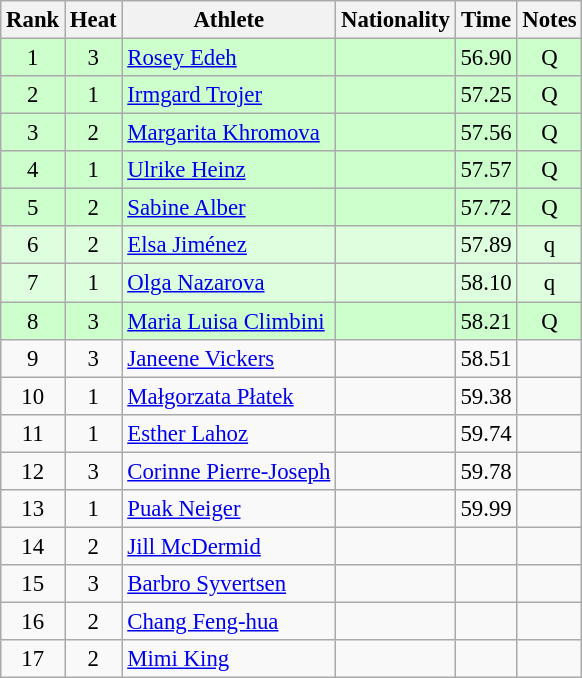<table class="wikitable sortable" style="text-align:center;font-size:95%">
<tr>
<th>Rank</th>
<th>Heat</th>
<th>Athlete</th>
<th>Nationality</th>
<th>Time</th>
<th>Notes</th>
</tr>
<tr bgcolor=ccffcc>
<td>1</td>
<td>3</td>
<td align="left"><a href='#'>Rosey Edeh</a></td>
<td align=left></td>
<td>56.90</td>
<td>Q</td>
</tr>
<tr bgcolor=ccffcc>
<td>2</td>
<td>1</td>
<td align="left"><a href='#'>Irmgard Trojer</a></td>
<td align=left></td>
<td>57.25</td>
<td>Q</td>
</tr>
<tr bgcolor=ccffcc>
<td>3</td>
<td>2</td>
<td align="left"><a href='#'>Margarita Khromova</a></td>
<td align=left></td>
<td>57.56</td>
<td>Q</td>
</tr>
<tr bgcolor=ccffcc>
<td>4</td>
<td>1</td>
<td align="left"><a href='#'>Ulrike Heinz</a></td>
<td align=left></td>
<td>57.57</td>
<td>Q</td>
</tr>
<tr bgcolor=ccffcc>
<td>5</td>
<td>2</td>
<td align="left"><a href='#'>Sabine Alber</a></td>
<td align=left></td>
<td>57.72</td>
<td>Q</td>
</tr>
<tr bgcolor=ddffdd>
<td>6</td>
<td>2</td>
<td align="left"><a href='#'>Elsa Jiménez</a></td>
<td align=left></td>
<td>57.89</td>
<td>q</td>
</tr>
<tr bgcolor=ddffdd>
<td>7</td>
<td>1</td>
<td align="left"><a href='#'>Olga Nazarova</a></td>
<td align=left></td>
<td>58.10</td>
<td>q</td>
</tr>
<tr bgcolor=ccffcc>
<td>8</td>
<td>3</td>
<td align="left"><a href='#'>Maria Luisa Climbini</a></td>
<td align=left></td>
<td>58.21</td>
<td>Q</td>
</tr>
<tr>
<td>9</td>
<td>3</td>
<td align="left"><a href='#'>Janeene Vickers</a></td>
<td align=left></td>
<td>58.51</td>
<td></td>
</tr>
<tr>
<td>10</td>
<td>1</td>
<td align="left"><a href='#'>Małgorzata Płatek</a></td>
<td align=left></td>
<td>59.38</td>
<td></td>
</tr>
<tr>
<td>11</td>
<td>1</td>
<td align="left"><a href='#'>Esther Lahoz</a></td>
<td align=left></td>
<td>59.74</td>
<td></td>
</tr>
<tr>
<td>12</td>
<td>3</td>
<td align="left"><a href='#'>Corinne Pierre-Joseph</a></td>
<td align=left></td>
<td>59.78</td>
<td></td>
</tr>
<tr>
<td>13</td>
<td>1</td>
<td align="left"><a href='#'>Puak Neiger</a></td>
<td align=left></td>
<td>59.99</td>
<td></td>
</tr>
<tr>
<td>14</td>
<td>2</td>
<td align="left"><a href='#'>Jill McDermid</a></td>
<td align=left></td>
<td></td>
<td></td>
</tr>
<tr>
<td>15</td>
<td>3</td>
<td align="left"><a href='#'>Barbro Syvertsen</a></td>
<td align=left></td>
<td></td>
<td></td>
</tr>
<tr>
<td>16</td>
<td>2</td>
<td align="left"><a href='#'>Chang Feng-hua</a></td>
<td align=left></td>
<td></td>
<td></td>
</tr>
<tr>
<td>17</td>
<td>2</td>
<td align="left"><a href='#'>Mimi King</a></td>
<td align=left></td>
<td></td>
<td></td>
</tr>
</table>
